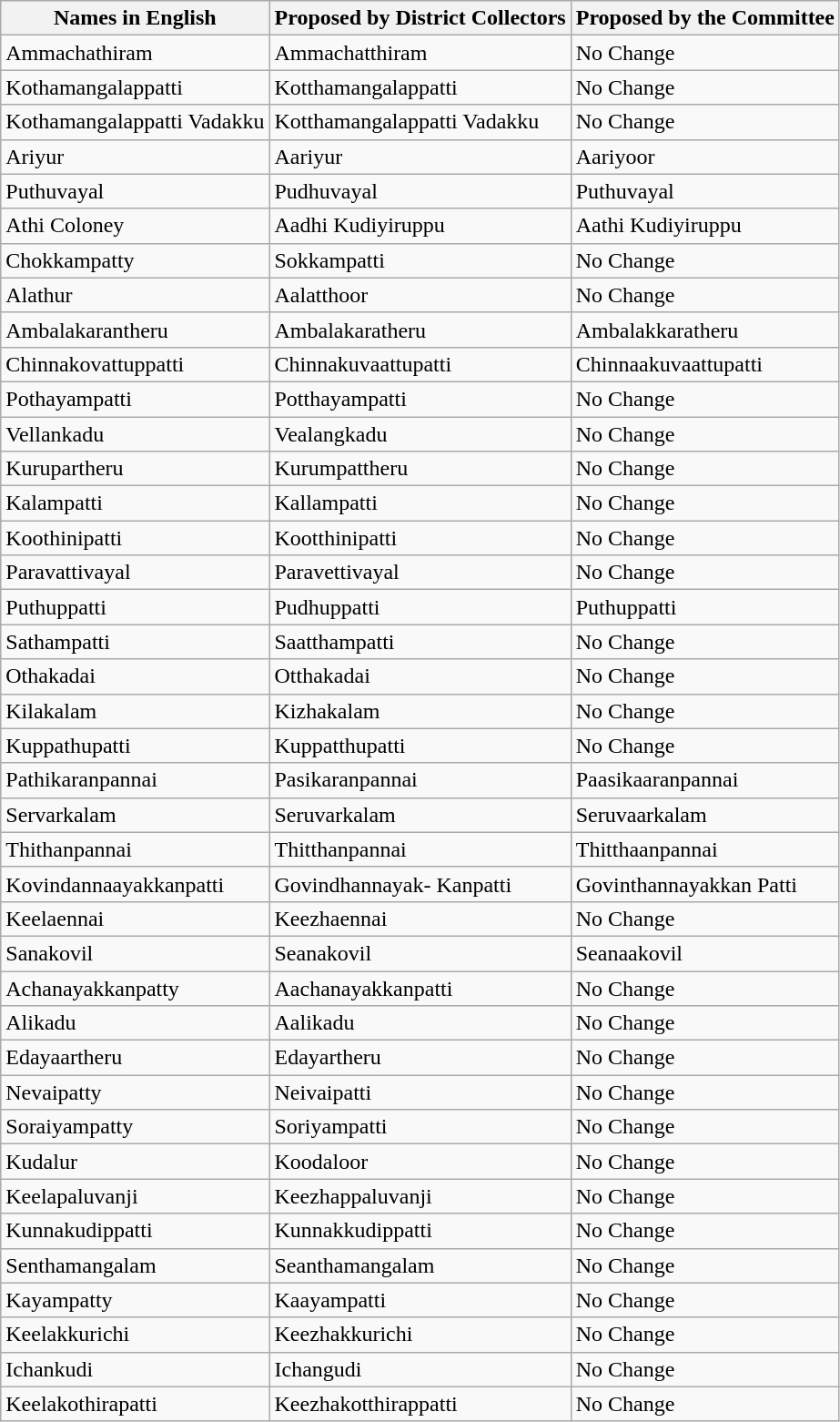<table class="wikitable">
<tr>
<th>Names in English</th>
<th>Proposed by District Collectors</th>
<th>Proposed by the Committee</th>
</tr>
<tr>
<td>Ammachathiram</td>
<td>Ammachatthiram</td>
<td>No Change</td>
</tr>
<tr>
<td>Kothamangalappatti</td>
<td>Kotthamangalappatti</td>
<td>No Change</td>
</tr>
<tr>
<td>Kothamangalappatti  Vadakku</td>
<td>Kotthamangalappatti  Vadakku</td>
<td>No Change</td>
</tr>
<tr>
<td>Ariyur</td>
<td>Aariyur</td>
<td>Aariyoor</td>
</tr>
<tr>
<td>Puthuvayal</td>
<td>Pudhuvayal</td>
<td>Puthuvayal</td>
</tr>
<tr>
<td>Athi Coloney</td>
<td>Aadhi  Kudiyiruppu</td>
<td>Aathi  Kudiyiruppu</td>
</tr>
<tr>
<td>Chokkampatty</td>
<td>Sokkampatti</td>
<td>No Change</td>
</tr>
<tr>
<td>Alathur</td>
<td>Aalatthoor</td>
<td>No Change</td>
</tr>
<tr>
<td>Ambalakarantheru</td>
<td>Ambalakaratheru</td>
<td>Ambalakkaratheru</td>
</tr>
<tr>
<td>Chinnakovattuppatti</td>
<td>Chinnakuvaattupatti</td>
<td>Chinnaakuvaattupatti</td>
</tr>
<tr>
<td>Pothayampatti</td>
<td>Potthayampatti</td>
<td>No Change</td>
</tr>
<tr>
<td>Vellankadu</td>
<td>Vealangkadu</td>
<td>No Change</td>
</tr>
<tr>
<td>Kurupartheru</td>
<td>Kurumpattheru</td>
<td>No Change</td>
</tr>
<tr>
<td>Kalampatti</td>
<td>Kallampatti</td>
<td>No Change</td>
</tr>
<tr>
<td>Koothinipatti</td>
<td>Kootthinipatti</td>
<td>No Change</td>
</tr>
<tr>
<td>Paravattivayal</td>
<td>Paravettivayal</td>
<td>No Change</td>
</tr>
<tr>
<td>Puthuppatti</td>
<td>Pudhuppatti</td>
<td>Puthuppatti</td>
</tr>
<tr>
<td>Sathampatti</td>
<td>Saatthampatti</td>
<td>No Change</td>
</tr>
<tr>
<td>Othakadai</td>
<td>Otthakadai</td>
<td>No Change</td>
</tr>
<tr>
<td>Kilakalam</td>
<td>Kizhakalam</td>
<td>No Change</td>
</tr>
<tr>
<td>Kuppathupatti</td>
<td>Kuppatthupatti</td>
<td>No Change</td>
</tr>
<tr>
<td>Pathikaranpannai</td>
<td>Pasikaranpannai</td>
<td>Paasikaaranpannai</td>
</tr>
<tr>
<td>Servarkalam</td>
<td>Seruvarkalam</td>
<td>Seruvaarkalam</td>
</tr>
<tr>
<td>Thithanpannai</td>
<td>Thitthanpannai</td>
<td>Thitthaanpannai</td>
</tr>
<tr>
<td>Kovindannaayakkanpatti</td>
<td>Govindhannayak-  Kanpatti</td>
<td>Govinthannayakkan  Patti</td>
</tr>
<tr>
<td>Keelaennai</td>
<td>Keezhaennai</td>
<td>No Change</td>
</tr>
<tr>
<td>Sanakovil</td>
<td>Seanakovil</td>
<td>Seanaakovil</td>
</tr>
<tr>
<td>Achanayakkanpatty</td>
<td>Aachanayakkanpatti</td>
<td>No Change</td>
</tr>
<tr>
<td>Alikadu</td>
<td>Aalikadu</td>
<td>No Change</td>
</tr>
<tr>
<td>Edayaartheru</td>
<td>Edayartheru</td>
<td>No Change</td>
</tr>
<tr>
<td>Nevaipatty</td>
<td>Neivaipatti</td>
<td>No Change</td>
</tr>
<tr>
<td>Soraiyampatty</td>
<td>Soriyampatti</td>
<td>No Change</td>
</tr>
<tr>
<td>Kudalur</td>
<td>Koodaloor</td>
<td>No Change</td>
</tr>
<tr>
<td>Keelapaluvanji</td>
<td>Keezhappaluvanji</td>
<td>No Change</td>
</tr>
<tr>
<td>Kunnakudippatti</td>
<td>Kunnakkudippatti</td>
<td>No Change</td>
</tr>
<tr>
<td>Senthamangalam</td>
<td>Seanthamangalam</td>
<td>No Change</td>
</tr>
<tr>
<td>Kayampatty</td>
<td>Kaayampatti</td>
<td>No Change</td>
</tr>
<tr>
<td>Keelakkurichi</td>
<td>Keezhakkurichi</td>
<td>No Change</td>
</tr>
<tr>
<td>Ichankudi</td>
<td>Ichangudi</td>
<td>No Change</td>
</tr>
<tr>
<td>Keelakothirapatti</td>
<td>Keezhakotthirappatti</td>
<td>No Change</td>
</tr>
</table>
